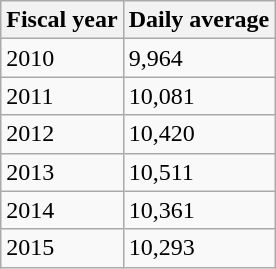<table class="wikitable">
<tr>
<th>Fiscal year</th>
<th>Daily average</th>
</tr>
<tr>
<td>2010</td>
<td>9,964</td>
</tr>
<tr>
<td>2011</td>
<td>10,081</td>
</tr>
<tr>
<td>2012</td>
<td>10,420</td>
</tr>
<tr>
<td>2013</td>
<td>10,511</td>
</tr>
<tr>
<td>2014</td>
<td>10,361</td>
</tr>
<tr>
<td>2015</td>
<td>10,293</td>
</tr>
</table>
